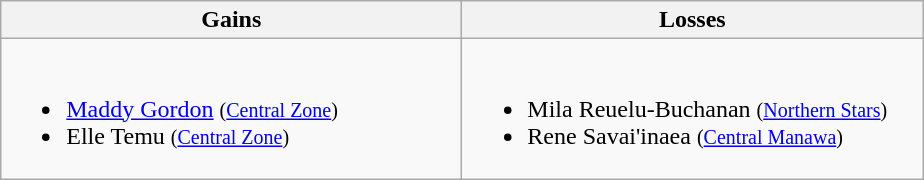<table class=wikitable>
<tr>
<th width=300> Gains</th>
<th width=300> Losses</th>
</tr>
<tr>
<td><br><ul><li><a href='#'>Maddy Gordon</a> <small>(<a href='#'>Central Zone</a>)</small></li><li>Elle Temu <small>(<a href='#'>Central Zone</a>)</small></li></ul></td>
<td><br><ul><li>Mila Reuelu-Buchanan <small>(<a href='#'>Northern Stars</a>)</small></li><li>Rene Savai'inaea  <small>(<a href='#'>Central Manawa</a>)</small></li></ul></td>
</tr>
</table>
